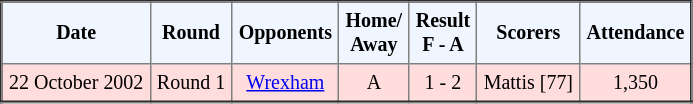<table border="2" cellpadding="4" style="border-collapse:collapse; text-align:center; font-size:smaller;">
<tr style="background:#f0f6ff;">
<th><strong>Date</strong></th>
<th><strong>Round</strong></th>
<th><strong>Opponents</strong></th>
<th><strong>Home/<br>Away</strong></th>
<th><strong>Result<br>F - A</strong></th>
<th><strong>Scorers</strong></th>
<th><strong>Attendance</strong></th>
</tr>
<tr bgcolor="#ffdddd">
<td>22 October 2002</td>
<td>Round 1</td>
<td><a href='#'>Wrexham</a></td>
<td>A</td>
<td>1 - 2</td>
<td>Mattis [77]</td>
<td>1,350</td>
</tr>
</table>
